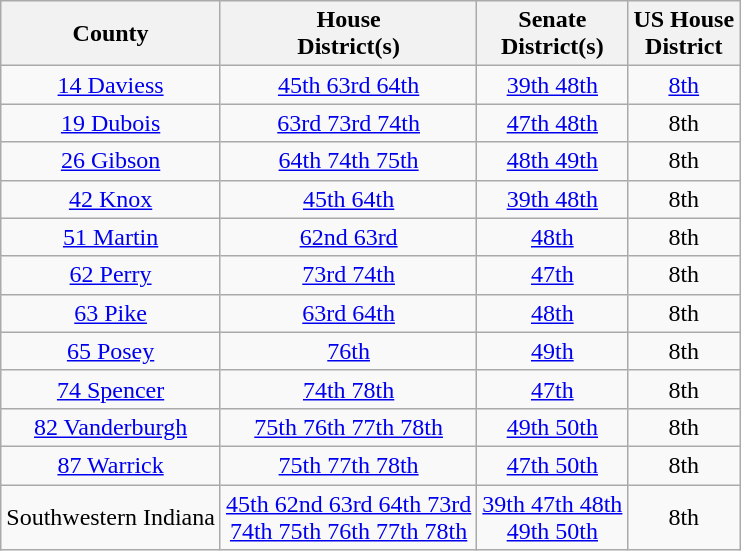<table class="wikitable" border="1" style="text-align:center;">
<tr>
<th>County</th>
<th>House <br> District(s)</th>
<th>Senate <br> District(s)</th>
<th>US House <br> District</th>
</tr>
<tr>
<td><a href='#'>14 Daviess</a></td>
<td><a href='#'>45th 63rd 64th</a></td>
<td><a href='#'>39th 48th</a></td>
<td><a href='#'>8th</a></td>
</tr>
<tr>
<td><a href='#'>19 Dubois</a></td>
<td><a href='#'>63rd 73rd 74th</a></td>
<td><a href='#'>47th 48th</a></td>
<td>8th</td>
</tr>
<tr>
<td><a href='#'>26 Gibson</a></td>
<td><a href='#'>64th 74th 75th</a></td>
<td><a href='#'>48th 49th</a></td>
<td>8th</td>
</tr>
<tr>
<td><a href='#'>42 Knox</a></td>
<td><a href='#'>45th 64th</a></td>
<td><a href='#'>39th 48th</a></td>
<td>8th</td>
</tr>
<tr>
<td><a href='#'>51 Martin</a></td>
<td><a href='#'>62nd 63rd</a></td>
<td><a href='#'>48th</a></td>
<td>8th</td>
</tr>
<tr>
<td><a href='#'>62 Perry</a></td>
<td><a href='#'>73rd 74th</a></td>
<td><a href='#'>47th</a></td>
<td>8th</td>
</tr>
<tr>
<td><a href='#'>63 Pike</a></td>
<td><a href='#'>63rd 64th</a></td>
<td><a href='#'>48th</a></td>
<td>8th</td>
</tr>
<tr>
<td><a href='#'>65 Posey</a></td>
<td><a href='#'>76th</a></td>
<td><a href='#'>49th</a></td>
<td>8th</td>
</tr>
<tr>
<td><a href='#'>74 Spencer</a></td>
<td><a href='#'>74th 78th</a></td>
<td><a href='#'>47th</a></td>
<td>8th</td>
</tr>
<tr>
<td><a href='#'>82 Vanderburgh</a></td>
<td><a href='#'>75th 76th 77th 78th</a></td>
<td><a href='#'>49th 50th</a></td>
<td>8th</td>
</tr>
<tr>
<td><a href='#'>87 Warrick</a></td>
<td><a href='#'>75th 77th 78th</a></td>
<td><a href='#'>47th 50th</a></td>
<td>8th</td>
</tr>
<tr>
<td>Southwestern Indiana</td>
<td><a href='#'>45th 62nd 63rd 64th 73rd <br> 74th 75th 76th 77th 78th</a></td>
<td><a href='#'>39th 47th 48th <br> 49th 50th</a></td>
<td>8th</td>
</tr>
</table>
